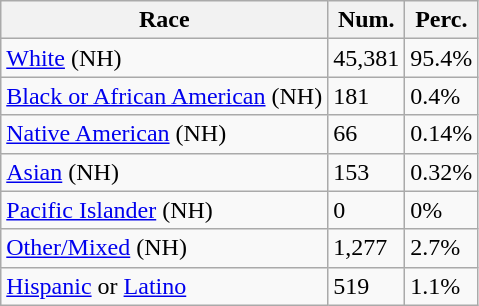<table class="wikitable">
<tr>
<th>Race</th>
<th>Num.</th>
<th>Perc.</th>
</tr>
<tr>
<td><a href='#'>White</a> (NH)</td>
<td>45,381</td>
<td>95.4%</td>
</tr>
<tr>
<td><a href='#'>Black or African American</a> (NH)</td>
<td>181</td>
<td>0.4%</td>
</tr>
<tr>
<td><a href='#'>Native American</a> (NH)</td>
<td>66</td>
<td>0.14%</td>
</tr>
<tr>
<td><a href='#'>Asian</a> (NH)</td>
<td>153</td>
<td>0.32%</td>
</tr>
<tr>
<td><a href='#'>Pacific Islander</a> (NH)</td>
<td>0</td>
<td>0%</td>
</tr>
<tr>
<td><a href='#'>Other/Mixed</a> (NH)</td>
<td>1,277</td>
<td>2.7%</td>
</tr>
<tr>
<td><a href='#'>Hispanic</a> or <a href='#'>Latino</a></td>
<td>519</td>
<td>1.1%</td>
</tr>
</table>
